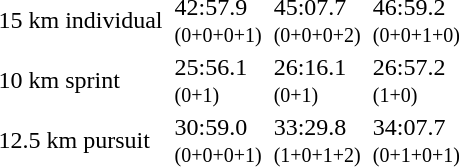<table>
<tr>
<td>15 km individual<br><em></em></td>
<td></td>
<td>42:57.9<br><small>(0+0+0+1)</small></td>
<td></td>
<td>45:07.7<br><small>(0+0+0+2)</small></td>
<td></td>
<td>46:59.2<br><small>(0+0+1+0)</small></td>
</tr>
<tr>
<td>10 km sprint<br><em></em></td>
<td></td>
<td>25:56.1<br><small>(0+1)</small></td>
<td></td>
<td>26:16.1<br><small>(0+1)</small></td>
<td></td>
<td>26:57.2<br><small>(1+0)</small></td>
</tr>
<tr>
<td>12.5 km pursuit<br><em></em></td>
<td></td>
<td>30:59.0<br><small>(0+0+0+1)</small></td>
<td></td>
<td>33:29.8<br><small>(1+0+1+2)</small></td>
<td></td>
<td>34:07.7<br><small>(0+1+0+1)</small></td>
</tr>
</table>
